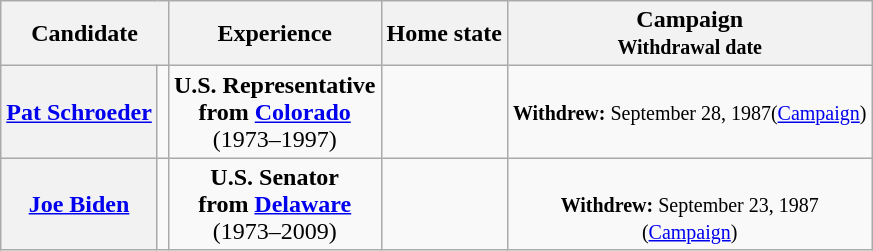<table class="wikitable sortable" style="text-align:center;">
<tr>
<th colspan="2">Candidate</th>
<th class="unsortable">Experience</th>
<th>Home state</th>
<th data-sort-type="date">Campaign<br><small>Withdrawal date</small></th>
</tr>
<tr>
<th scope="row" data-sort-value="Schroeder"><a href='#'>Pat Schroeder</a></th>
<td></td>
<td><strong>U.S. Representative</strong><br><strong>from <a href='#'>Colorado</a></strong><br>(1973–1997)</td>
<td></td>
<td><small><strong>Withdrew:</strong> September 28, 1987</small><small>(<a href='#'>Campaign</a>)</small></td>
</tr>
<tr>
<th scope="row" data-sort-value="Biden"><a href='#'>Joe Biden</a></th>
<td></td>
<td><strong>U.S. Senator</strong><br><strong>from <a href='#'>Delaware</a></strong><br>(1973–2009)</td>
<td></td>
<td><br><small><strong>Withdrew:</strong> September 23, 1987</small><br><small>(<a href='#'>Campaign</a>)</small></td>
</tr>
</table>
